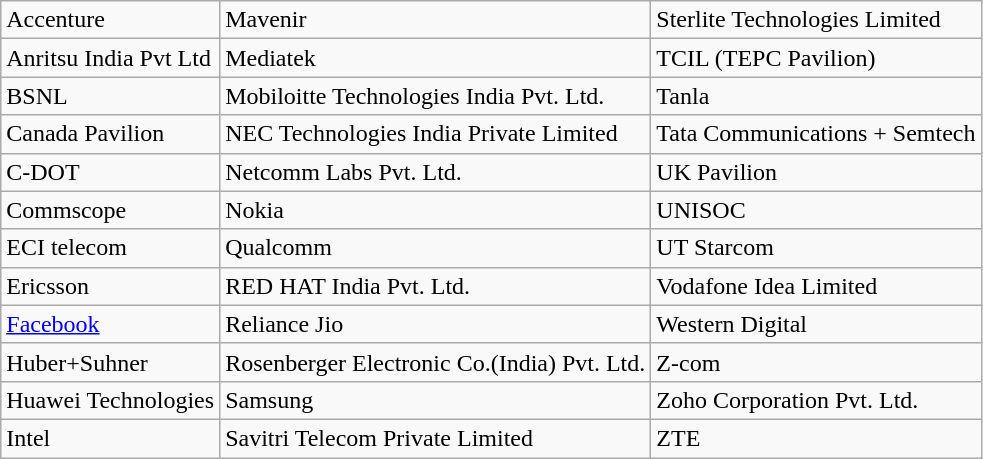<table class="wikitable">
<tr>
<td>Accenture</td>
<td>Mavenir</td>
<td>Sterlite  Technologies Limited</td>
</tr>
<tr>
<td>Anritsu India Pvt Ltd</td>
<td>Mediatek</td>
<td>TCIL (TEPC  Pavilion)</td>
</tr>
<tr>
<td>BSNL</td>
<td>Mobiloitte  Technologies India Pvt. Ltd.</td>
<td>Tanla</td>
</tr>
<tr>
<td>Canada Pavilion</td>
<td>NEC Technologies  India Private Limited</td>
<td>Tata   Communications + Semtech</td>
</tr>
<tr>
<td>C-DOT</td>
<td>Netcomm Labs Pvt.  Ltd.</td>
<td>UK Pavilion</td>
</tr>
<tr>
<td>Commscope</td>
<td>Nokia</td>
<td>UNISOC</td>
</tr>
<tr>
<td>ECI telecom</td>
<td>Qualcomm</td>
<td>UT Starcom</td>
</tr>
<tr>
<td>Ericsson</td>
<td>RED HAT India Pvt.  Ltd.  </td>
<td>Vodafone  Idea Limited</td>
</tr>
<tr>
<td><a href='#'>Facebook</a></td>
<td>Reliance Jio</td>
<td>Western  Digital</td>
</tr>
<tr>
<td>Huber+Suhner</td>
<td>Rosenberger  Electronic Co.(India) Pvt. Ltd.</td>
<td>Z-com</td>
</tr>
<tr>
<td>Huawei Technologies</td>
<td>Samsung</td>
<td>Zoho  Corporation Pvt. Ltd.</td>
</tr>
<tr>
<td>Intel</td>
<td>Savitri  Telecom Private Limited</td>
<td>ZTE</td>
</tr>
</table>
